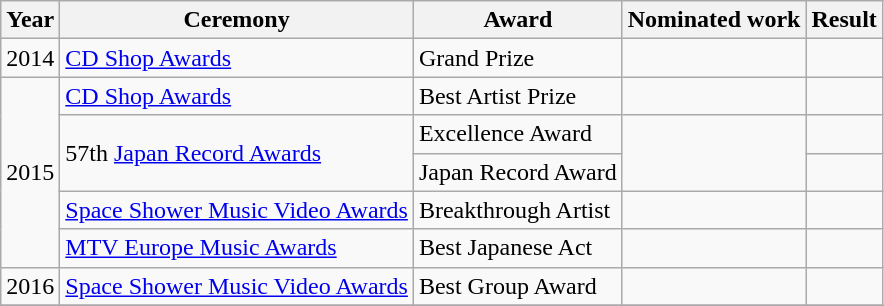<table class="wikitable">
<tr>
<th>Year</th>
<th>Ceremony</th>
<th>Award</th>
<th>Nominated work</th>
<th>Result</th>
</tr>
<tr>
<td>2014</td>
<td><a href='#'>CD Shop Awards</a></td>
<td>Grand Prize</td>
<td></td>
<td></td>
</tr>
<tr>
<td rowspan=5>2015</td>
<td><a href='#'>CD Shop Awards</a></td>
<td>Best Artist Prize</td>
<td></td>
<td></td>
</tr>
<tr>
<td rowspan="2">57th <a href='#'>Japan Record Awards</a></td>
<td>Excellence Award</td>
<td rowspan="2"></td>
<td></td>
</tr>
<tr>
<td>Japan Record Award</td>
<td></td>
</tr>
<tr>
<td><a href='#'>Space Shower Music Video Awards</a></td>
<td>Breakthrough Artist</td>
<td></td>
<td></td>
</tr>
<tr>
<td><a href='#'>MTV Europe Music Awards</a></td>
<td>Best Japanese Act</td>
<td></td>
<td></td>
</tr>
<tr>
<td rowspan=1>2016</td>
<td><a href='#'>Space Shower Music Video Awards</a></td>
<td>Best Group Award</td>
<td></td>
<td></td>
</tr>
<tr>
</tr>
</table>
